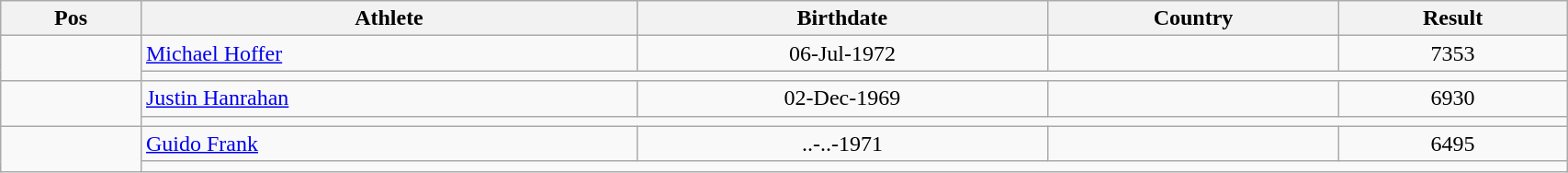<table class="wikitable"  style="text-align:center; width:90%;">
<tr>
<th>Pos</th>
<th>Athlete</th>
<th>Birthdate</th>
<th>Country</th>
<th>Result</th>
</tr>
<tr>
<td align=center rowspan=2></td>
<td align=left><a href='#'>Michael Hoffer</a></td>
<td>06-Jul-1972</td>
<td align=left></td>
<td>7353</td>
</tr>
<tr>
<td colspan=4></td>
</tr>
<tr>
<td align=center rowspan=2></td>
<td align=left><a href='#'>Justin Hanrahan</a></td>
<td>02-Dec-1969</td>
<td align=left></td>
<td>6930</td>
</tr>
<tr>
<td colspan=4></td>
</tr>
<tr>
<td align=center rowspan=2></td>
<td align=left><a href='#'>Guido Frank</a></td>
<td>..-..-1971</td>
<td align=left></td>
<td>6495</td>
</tr>
<tr>
<td colspan=4></td>
</tr>
</table>
